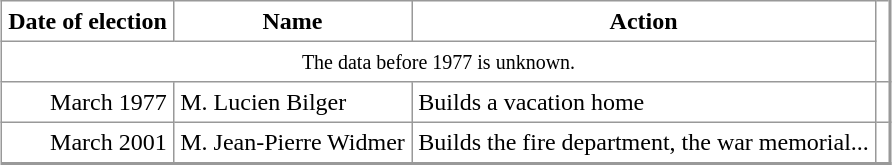<table align="center" rules="all" cellspacing="0" cellpadding="4" style="border: 1px solid #999; border-right: 2px solid #999; border-bottom:2px solid #999">
<tr>
<th>Date of election</th>
<th>Name</th>
<th>Action</th>
</tr>
<tr>
<td colspan="3" align="center"><small>The data before 1977 is unknown.</small></td>
</tr>
<tr>
<td align=right>March 1977</td>
<td>M. Lucien Bilger</td>
<td>Builds a vacation home</td>
<td></td>
</tr>
<tr>
<td align=right>March 2001</td>
<td>M. Jean-Pierre Widmer</td>
<td>Builds the fire department, the war memorial...</td>
<td></td>
</tr>
</table>
